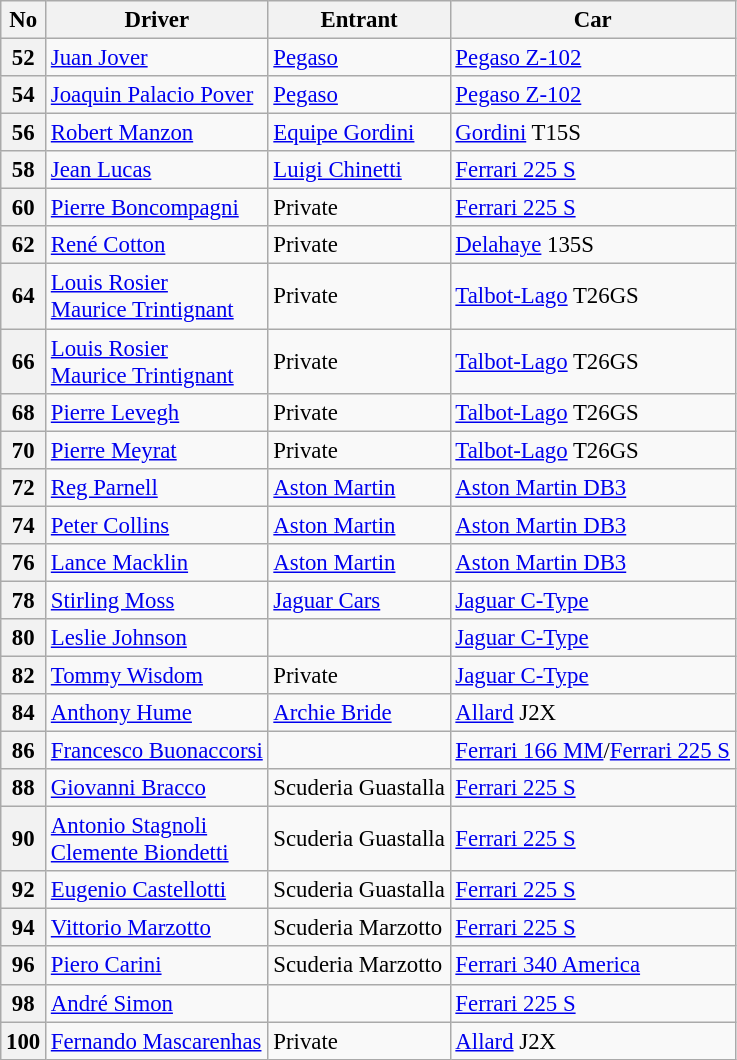<table class="wikitable" style="font-size: 95%;">
<tr>
<th>No</th>
<th>Driver</th>
<th>Entrant</th>
<th>Car</th>
</tr>
<tr>
<th>52</th>
<td> <a href='#'>Juan Jover</a></td>
<td><a href='#'>Pegaso</a></td>
<td><a href='#'>Pegaso Z-102</a></td>
</tr>
<tr>
<th>54</th>
<td> <a href='#'>Joaquin Palacio Pover</a></td>
<td><a href='#'>Pegaso</a></td>
<td><a href='#'>Pegaso Z-102</a></td>
</tr>
<tr>
<th>56</th>
<td> <a href='#'>Robert Manzon</a></td>
<td><a href='#'>Equipe Gordini</a></td>
<td><a href='#'>Gordini</a> T15S</td>
</tr>
<tr>
<th>58</th>
<td> <a href='#'>Jean Lucas</a></td>
<td><a href='#'>Luigi Chinetti</a></td>
<td><a href='#'>Ferrari 225 S</a></td>
</tr>
<tr>
<th>60</th>
<td> <a href='#'>Pierre Boncompagni</a></td>
<td>Private</td>
<td><a href='#'>Ferrari 225 S</a></td>
</tr>
<tr>
<th>62</th>
<td> <a href='#'>René Cotton</a></td>
<td>Private</td>
<td><a href='#'>Delahaye</a> 135S</td>
</tr>
<tr>
<th>64</th>
<td> <a href='#'>Louis Rosier</a><br> <a href='#'>Maurice Trintignant</a></td>
<td>Private</td>
<td><a href='#'>Talbot-Lago</a> T26GS</td>
</tr>
<tr>
<th>66</th>
<td> <a href='#'>Louis Rosier</a><br> <a href='#'>Maurice Trintignant</a></td>
<td>Private</td>
<td><a href='#'>Talbot-Lago</a> T26GS</td>
</tr>
<tr>
<th>68</th>
<td> <a href='#'>Pierre Levegh</a></td>
<td>Private</td>
<td><a href='#'>Talbot-Lago</a> T26GS</td>
</tr>
<tr>
<th>70</th>
<td> <a href='#'>Pierre Meyrat</a></td>
<td>Private</td>
<td><a href='#'>Talbot-Lago</a> T26GS</td>
</tr>
<tr>
<th>72</th>
<td> <a href='#'>Reg Parnell</a></td>
<td><a href='#'>Aston Martin</a></td>
<td><a href='#'>Aston Martin DB3</a></td>
</tr>
<tr>
<th>74</th>
<td> <a href='#'>Peter Collins</a></td>
<td><a href='#'>Aston Martin</a></td>
<td><a href='#'>Aston Martin DB3</a></td>
</tr>
<tr>
<th>76</th>
<td> <a href='#'>Lance Macklin</a></td>
<td><a href='#'>Aston Martin</a></td>
<td><a href='#'>Aston Martin DB3</a></td>
</tr>
<tr>
<th>78</th>
<td> <a href='#'>Stirling Moss</a></td>
<td><a href='#'>Jaguar Cars</a></td>
<td><a href='#'>Jaguar C-Type</a></td>
</tr>
<tr>
<th>80</th>
<td> <a href='#'>Leslie Johnson</a></td>
<td></td>
<td><a href='#'>Jaguar C-Type</a></td>
</tr>
<tr>
<th>82</th>
<td> <a href='#'>Tommy Wisdom</a></td>
<td>Private</td>
<td><a href='#'>Jaguar C-Type</a></td>
</tr>
<tr>
<th>84</th>
<td> <a href='#'>Anthony Hume</a></td>
<td><a href='#'>Archie Bride</a></td>
<td><a href='#'>Allard</a> J2X</td>
</tr>
<tr>
<th>86</th>
<td> <a href='#'>Francesco Buonaccorsi</a></td>
<td></td>
<td><a href='#'>Ferrari 166 MM</a>/<a href='#'>Ferrari 225 S</a></td>
</tr>
<tr>
<th>88</th>
<td> <a href='#'>Giovanni Bracco</a></td>
<td>Scuderia Guastalla</td>
<td><a href='#'>Ferrari 225 S</a></td>
</tr>
<tr>
<th>90</th>
<td> <a href='#'>Antonio Stagnoli</a><br> <a href='#'>Clemente Biondetti</a></td>
<td>Scuderia Guastalla</td>
<td><a href='#'>Ferrari 225 S</a></td>
</tr>
<tr>
<th>92</th>
<td> <a href='#'>Eugenio Castellotti</a></td>
<td>Scuderia Guastalla</td>
<td><a href='#'>Ferrari 225 S</a></td>
</tr>
<tr>
<th>94</th>
<td> <a href='#'>Vittorio Marzotto</a></td>
<td>Scuderia Marzotto</td>
<td><a href='#'>Ferrari 225 S</a></td>
</tr>
<tr>
<th>96</th>
<td> <a href='#'>Piero Carini</a></td>
<td>Scuderia Marzotto</td>
<td><a href='#'>Ferrari 340 America</a></td>
</tr>
<tr>
<th>98</th>
<td> <a href='#'>André Simon</a></td>
<td></td>
<td><a href='#'>Ferrari 225 S</a></td>
</tr>
<tr>
<th>100</th>
<td> <a href='#'>Fernando Mascarenhas</a></td>
<td>Private</td>
<td><a href='#'>Allard</a> J2X</td>
</tr>
</table>
